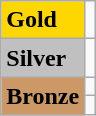<table class="wikitable">
<tr>
<td bgcolor="gold"><strong>Gold</strong></td>
<td></td>
</tr>
<tr>
<td bgcolor="silver"><strong>Silver</strong></td>
<td></td>
</tr>
<tr>
<td rowspan="2" bgcolor="#cc9966"><strong>Bronze</strong></td>
<td></td>
</tr>
<tr>
<td></td>
</tr>
</table>
